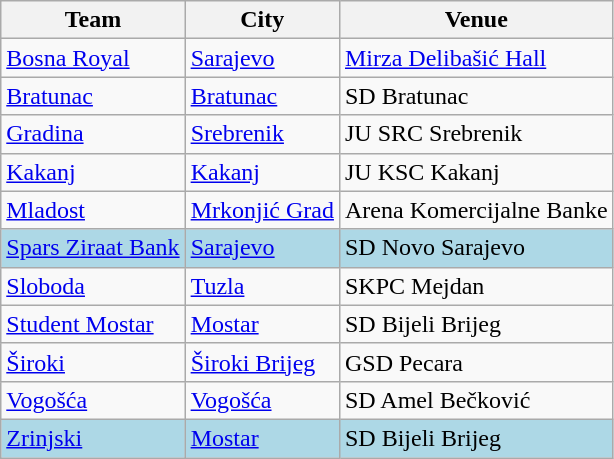<table class="wikitable sortable">
<tr>
<th>Team</th>
<th>City</th>
<th>Venue</th>
</tr>
<tr>
<td><a href='#'>Bosna Royal</a></td>
<td><a href='#'>Sarajevo</a></td>
<td><a href='#'>Mirza Delibašić Hall</a></td>
</tr>
<tr>
<td><a href='#'>Bratunac</a></td>
<td><a href='#'>Bratunac</a></td>
<td>SD Bratunac</td>
</tr>
<tr>
<td><a href='#'>Gradina</a></td>
<td><a href='#'>Srebrenik</a></td>
<td>JU SRC Srebrenik</td>
</tr>
<tr>
<td><a href='#'>Kakanj</a></td>
<td><a href='#'>Kakanj</a></td>
<td>JU KSC Kakanj</td>
</tr>
<tr>
<td><a href='#'>Mladost</a></td>
<td><a href='#'>Mrkonjić Grad</a></td>
<td>Arena Komercijalne Banke</td>
</tr>
<tr bgcolor=lightblue>
<td><a href='#'>Spars Ziraat Bank</a></td>
<td><a href='#'>Sarajevo</a></td>
<td>SD Novo Sarajevo</td>
</tr>
<tr>
<td><a href='#'>Sloboda</a></td>
<td><a href='#'>Tuzla</a></td>
<td>SKPC Mejdan</td>
</tr>
<tr>
<td><a href='#'>Student Mostar</a></td>
<td><a href='#'>Mostar</a></td>
<td>SD Bijeli Brijeg</td>
</tr>
<tr>
<td><a href='#'>Široki</a></td>
<td><a href='#'>Široki Brijeg</a></td>
<td>GSD Pecara</td>
</tr>
<tr>
<td><a href='#'>Vogošća</a></td>
<td><a href='#'>Vogošća</a></td>
<td>SD Amel Bečković</td>
</tr>
<tr bgcolor=lightblue>
<td><a href='#'>Zrinjski</a></td>
<td><a href='#'>Mostar</a></td>
<td>SD Bijeli Brijeg</td>
</tr>
</table>
